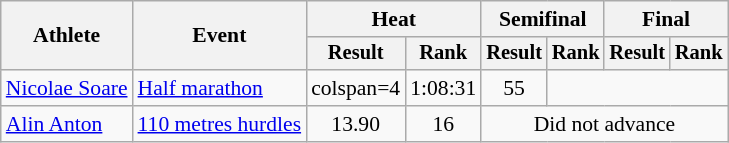<table class=wikitable style=font-size:90%>
<tr>
<th rowspan=2>Athlete</th>
<th rowspan=2>Event</th>
<th colspan=2>Heat</th>
<th colspan=2>Semifinal</th>
<th colspan=2>Final</th>
</tr>
<tr style=font-size:95%>
<th>Result</th>
<th>Rank</th>
<th>Result</th>
<th>Rank</th>
<th>Result</th>
<th>Rank</th>
</tr>
<tr align=center>
<td align=left><a href='#'>Nicolae Soare</a></td>
<td align=left><a href='#'>Half marathon</a></td>
<td>colspan=4</td>
<td>1:08:31</td>
<td>55</td>
</tr>
<tr align=center>
<td align=left><a href='#'>Alin Anton</a></td>
<td align=left><a href='#'>110 metres hurdles</a></td>
<td>13.90</td>
<td>16</td>
<td colspan=4>Did not advance</td>
</tr>
</table>
